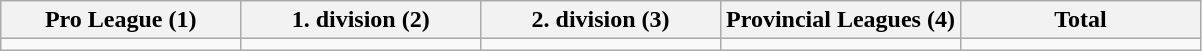<table class="wikitable">
<tr>
<th style="width:20%;">Pro League (1)</th>
<th style="width:20%;">1. division (2)</th>
<th style="width:20%;">2. division (3)</th>
<th style="width:20%;">Provincial Leagues (4)</th>
<th style="width:20%;">Total</th>
</tr>
<tr>
<td></td>
<td></td>
<td></td>
<td></td>
<td></td>
</tr>
</table>
